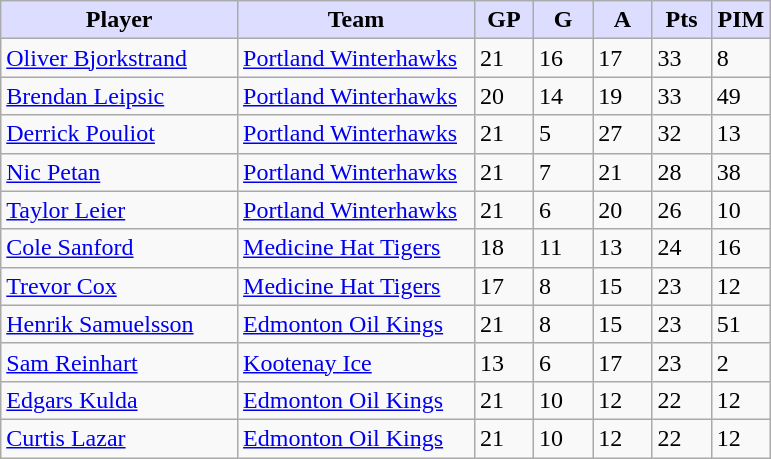<table class="wikitable">
<tr>
<th style="background:#ddf; width:30%;">Player</th>
<th style="background:#ddf; width:30%;">Team</th>
<th style="background:#ddf; width:7.5%;">GP</th>
<th style="background:#ddf; width:7.5%;">G</th>
<th style="background:#ddf; width:7.5%;">A</th>
<th style="background:#ddf; width:7.5%;">Pts</th>
<th style="background:#ddf; width:7.5%;">PIM</th>
</tr>
<tr>
<td><a href='#'>Oliver Bjorkstrand</a></td>
<td><a href='#'>Portland Winterhawks</a></td>
<td>21</td>
<td>16</td>
<td>17</td>
<td>33</td>
<td>8</td>
</tr>
<tr>
<td><a href='#'>Brendan Leipsic</a></td>
<td><a href='#'>Portland Winterhawks</a></td>
<td>20</td>
<td>14</td>
<td>19</td>
<td>33</td>
<td>49</td>
</tr>
<tr>
<td><a href='#'>Derrick Pouliot</a></td>
<td><a href='#'>Portland Winterhawks</a></td>
<td>21</td>
<td>5</td>
<td>27</td>
<td>32</td>
<td>13</td>
</tr>
<tr>
<td><a href='#'>Nic Petan</a></td>
<td><a href='#'>Portland Winterhawks</a></td>
<td>21</td>
<td>7</td>
<td>21</td>
<td>28</td>
<td>38</td>
</tr>
<tr>
<td><a href='#'>Taylor Leier</a></td>
<td><a href='#'>Portland Winterhawks</a></td>
<td>21</td>
<td>6</td>
<td>20</td>
<td>26</td>
<td>10</td>
</tr>
<tr>
<td><a href='#'>Cole Sanford</a></td>
<td><a href='#'>Medicine Hat Tigers</a></td>
<td>18</td>
<td>11</td>
<td>13</td>
<td>24</td>
<td>16</td>
</tr>
<tr>
<td><a href='#'>Trevor Cox</a></td>
<td><a href='#'>Medicine Hat Tigers</a></td>
<td>17</td>
<td>8</td>
<td>15</td>
<td>23</td>
<td>12</td>
</tr>
<tr>
<td><a href='#'>Henrik Samuelsson</a></td>
<td><a href='#'>Edmonton Oil Kings</a></td>
<td>21</td>
<td>8</td>
<td>15</td>
<td>23</td>
<td>51</td>
</tr>
<tr>
<td><a href='#'>Sam Reinhart</a></td>
<td><a href='#'>Kootenay Ice</a></td>
<td>13</td>
<td>6</td>
<td>17</td>
<td>23</td>
<td>2</td>
</tr>
<tr>
<td><a href='#'>Edgars Kulda</a></td>
<td><a href='#'>Edmonton Oil Kings</a></td>
<td>21</td>
<td>10</td>
<td>12</td>
<td>22</td>
<td>12</td>
</tr>
<tr>
<td><a href='#'>Curtis Lazar</a></td>
<td><a href='#'>Edmonton Oil Kings</a></td>
<td>21</td>
<td>10</td>
<td>12</td>
<td>22</td>
<td>12</td>
</tr>
</table>
